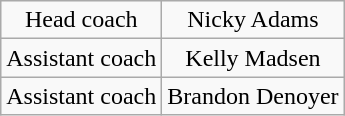<table class="wikitable" style="text-align: center;">
<tr>
<td>Head coach</td>
<td>Nicky Adams</td>
</tr>
<tr>
<td>Assistant coach</td>
<td>Kelly Madsen</td>
</tr>
<tr>
<td>Assistant coach</td>
<td>Brandon Denoyer</td>
</tr>
</table>
